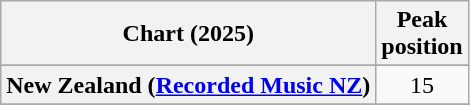<table class="wikitable sortable plainrowheaders" style="text-align:center">
<tr>
<th scope="col">Chart (2025)</th>
<th scope="col">Peak<br>position</th>
</tr>
<tr>
</tr>
<tr>
<th scope="row">New Zealand (<a href='#'>Recorded Music NZ</a>)</th>
<td>15</td>
</tr>
<tr>
</tr>
<tr>
</tr>
</table>
